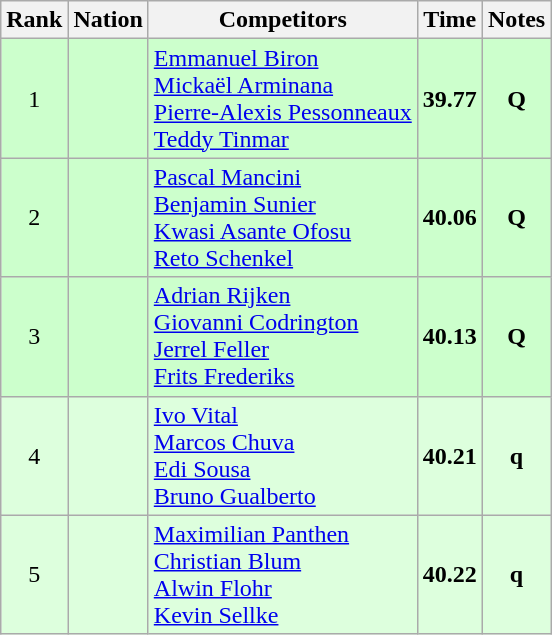<table class="wikitable sortable" style="text-align:center">
<tr>
<th>Rank</th>
<th>Nation</th>
<th>Competitors</th>
<th>Time</th>
<th>Notes</th>
</tr>
<tr bgcolor=ccffcc>
<td>1</td>
<td align=left></td>
<td align=left><a href='#'>Emmanuel Biron</a><br><a href='#'>Mickaël Arminana</a><br><a href='#'>Pierre-Alexis Pessonneaux</a><br><a href='#'>Teddy Tinmar</a></td>
<td><strong>39.77</strong></td>
<td><strong>Q</strong></td>
</tr>
<tr bgcolor=ccffcc>
<td>2</td>
<td align=left></td>
<td align=left><a href='#'>Pascal Mancini</a><br><a href='#'>Benjamin Sunier</a><br><a href='#'>Kwasi Asante Ofosu</a><br><a href='#'>Reto Schenkel</a></td>
<td><strong>40.06</strong></td>
<td><strong>Q</strong></td>
</tr>
<tr bgcolor=ccffcc>
<td>3</td>
<td align=left></td>
<td align=left><a href='#'>Adrian Rijken</a><br><a href='#'>Giovanni Codrington</a><br><a href='#'>Jerrel Feller</a><br><a href='#'>Frits Frederiks</a></td>
<td><strong>40.13</strong></td>
<td><strong>Q</strong></td>
</tr>
<tr bgcolor=ddffdd>
<td>4</td>
<td align=left></td>
<td align=left><a href='#'>Ivo Vital</a><br><a href='#'>Marcos Chuva</a><br><a href='#'>Edi Sousa</a><br><a href='#'>Bruno Gualberto</a></td>
<td><strong>40.21</strong></td>
<td><strong>q</strong></td>
</tr>
<tr bgcolor=ddffdd>
<td>5</td>
<td align=left></td>
<td align=left><a href='#'>Maximilian Panthen</a><br><a href='#'>Christian Blum</a><br><a href='#'>Alwin Flohr</a><br><a href='#'>Kevin Sellke</a></td>
<td><strong>40.22</strong></td>
<td><strong>q</strong></td>
</tr>
</table>
